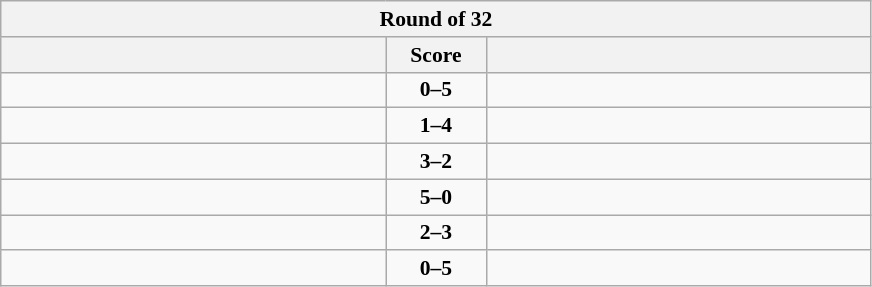<table class="wikitable" style="text-align: center; font-size:90% ">
<tr>
<th colspan=3>Round of 32</th>
</tr>
<tr>
<th width="250"></th>
<th width="60">Score</th>
<th width="250"></th>
</tr>
<tr>
<td align=left></td>
<td><strong>0–5</strong></td>
<td align=left><strong></strong></td>
</tr>
<tr>
<td align=left></td>
<td><strong>1–4</strong></td>
<td align=left><strong></strong></td>
</tr>
<tr>
<td align=left><strong></strong></td>
<td><strong>3–2</strong></td>
<td align=left></td>
</tr>
<tr>
<td align=left><strong></strong></td>
<td><strong>5–0</strong></td>
<td align=left></td>
</tr>
<tr>
<td align=left></td>
<td><strong>2–3</strong></td>
<td align=left><strong></strong></td>
</tr>
<tr>
<td align=left></td>
<td><strong>0–5</strong></td>
<td align=left><strong></strong></td>
</tr>
</table>
